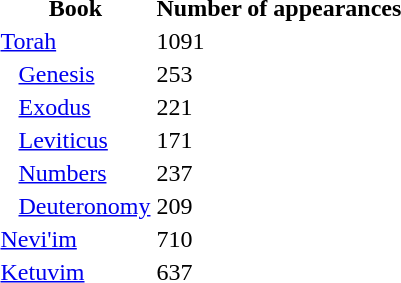<table>
<tr>
<th><strong>Book</strong></th>
<th>Number of appearances</th>
</tr>
<tr>
<td><a href='#'>Torah</a></td>
<td>1091</td>
</tr>
<tr>
<td>   <a href='#'>Genesis</a></td>
<td>253</td>
</tr>
<tr>
<td>   <a href='#'>Exodus</a></td>
<td>221</td>
</tr>
<tr>
<td>   <a href='#'>Leviticus</a></td>
<td>171</td>
</tr>
<tr>
<td>   <a href='#'>Numbers</a></td>
<td>237</td>
</tr>
<tr>
<td>   <a href='#'>Deuteronomy</a></td>
<td>209</td>
</tr>
<tr>
<td><a href='#'>Nevi'im</a></td>
<td>710</td>
</tr>
<tr>
<td><a href='#'>Ketuvim</a></td>
<td>637</td>
</tr>
</table>
